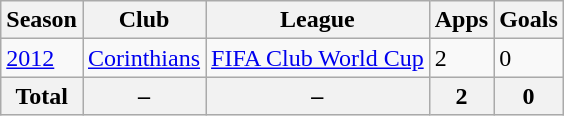<table class="wikitable">
<tr>
<th>Season</th>
<th>Club</th>
<th>League</th>
<th>Apps</th>
<th>Goals</th>
</tr>
<tr>
<td><a href='#'>2012</a></td>
<td rowspan="1"><a href='#'>Corinthians</a></td>
<td rowspan="1"><a href='#'>FIFA Club World Cup</a></td>
<td>2</td>
<td>0</td>
</tr>
<tr>
<th>Total</th>
<th>–</th>
<th>–</th>
<th>2</th>
<th>0</th>
</tr>
</table>
